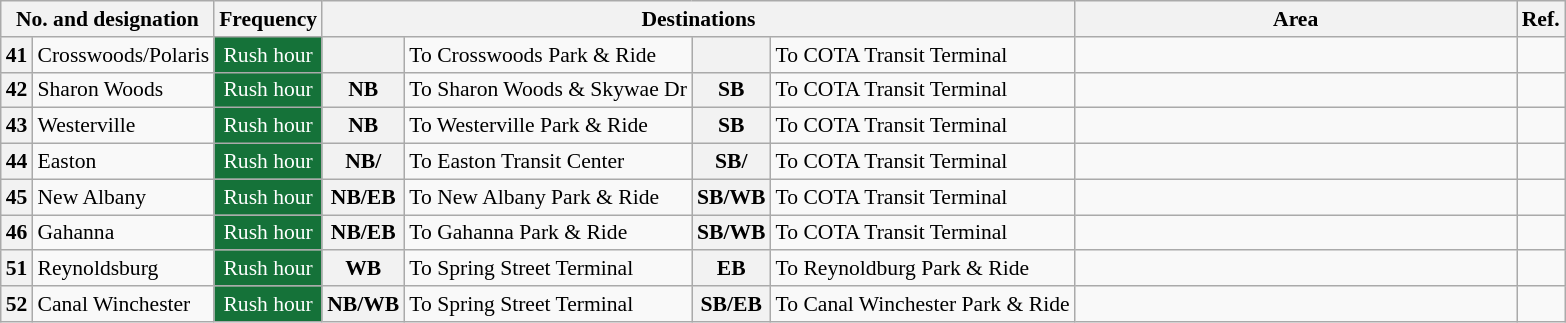<table class="wikitable" style="font-size: 90%;"|>
<tr>
<th colspan=2>No. and designation</th>
<th>Frequency</th>
<th colspan=4>Destinations</th>
<th>Area</th>
<th>Ref.</th>
</tr>
<tr>
<th style="text-align:center;">41</th>
<td>Crosswoods/Polaris</td>
<td style="background:#157239; color:white; text-align:center;">Rush hour</td>
<th></th>
<td>To Crosswoods Park & Ride</td>
<th></th>
<td>To COTA Transit Terminal</td>
<td style="width: 20em;"></td>
<td></td>
</tr>
<tr>
<th style="text-align:center;">42</th>
<td>Sharon Woods</td>
<td style="background:#157239; color:white; text-align:center;">Rush hour</td>
<th>NB</th>
<td>To Sharon Woods & Skywae Dr</td>
<th>SB</th>
<td>To COTA Transit Terminal</td>
<td></td>
<td></td>
</tr>
<tr>
<th style="text-align:center;">43</th>
<td>Westerville</td>
<td style="background:#157239; color:white; text-align:center;">Rush hour</td>
<th>NB</th>
<td>To Westerville Park & Ride</td>
<th>SB</th>
<td>To COTA Transit Terminal</td>
<td></td>
<td></td>
</tr>
<tr>
<th style="text-align:center;">44</th>
<td>Easton</td>
<td style="background:#157239; color:white; text-align:center;">Rush hour</td>
<th>NB/</th>
<td>To Easton Transit Center</td>
<th>SB/</th>
<td>To COTA Transit Terminal</td>
<td></td>
<td></td>
</tr>
<tr>
<th style="text-align:center;">45</th>
<td>New Albany</td>
<td style="background:#157239; color:white; text-align:center;">Rush hour</td>
<th>NB/EB</th>
<td>To New Albany Park & Ride</td>
<th>SB/WB</th>
<td>To COTA Transit Terminal</td>
<td></td>
<td></td>
</tr>
<tr>
<th style="text-align:center;">46</th>
<td>Gahanna</td>
<td style="background:#157239; color:white; text-align:center;">Rush hour</td>
<th>NB/EB</th>
<td>To Gahanna Park & Ride</td>
<th>SB/WB</th>
<td>To COTA Transit Terminal</td>
<td></td>
<td></td>
</tr>
<tr>
<th style="text-align:center;">51</th>
<td>Reynoldsburg</td>
<td style="background:#157239; color:white; text-align:center;">Rush hour</td>
<th>WB</th>
<td>To Spring Street Terminal</td>
<th>EB</th>
<td>To Reynoldburg Park & Ride</td>
<td></td>
<td></td>
</tr>
<tr>
<th style="text-align:center;">52</th>
<td>Canal Winchester</td>
<td style="background:#157239; color:white; text-align:center;">Rush hour</td>
<th>NB/WB</th>
<td>To Spring Street Terminal</td>
<th>SB/EB</th>
<td>To Canal Winchester Park & Ride</td>
<td></td>
<td></td>
</tr>
</table>
